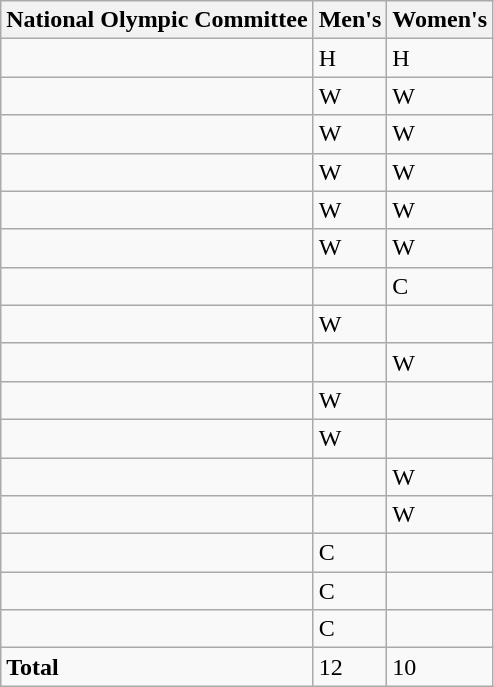<table class=wikitable>
<tr>
<th>National Olympic Committee</th>
<th>Men's</th>
<th>Women's</th>
</tr>
<tr>
<td></td>
<td>H</td>
<td>H</td>
</tr>
<tr>
<td></td>
<td>W</td>
<td>W</td>
</tr>
<tr>
<td></td>
<td>W</td>
<td>W</td>
</tr>
<tr>
<td></td>
<td>W</td>
<td>W</td>
</tr>
<tr>
<td></td>
<td>W</td>
<td>W</td>
</tr>
<tr>
<td></td>
<td>W</td>
<td>W</td>
</tr>
<tr>
<td></td>
<td></td>
<td>C</td>
</tr>
<tr>
<td></td>
<td>W</td>
<td></td>
</tr>
<tr>
<td></td>
<td></td>
<td>W</td>
</tr>
<tr>
<td></td>
<td>W</td>
<td></td>
</tr>
<tr>
<td></td>
<td>W</td>
<td></td>
</tr>
<tr>
<td></td>
<td></td>
<td>W</td>
</tr>
<tr>
<td></td>
<td></td>
<td>W</td>
</tr>
<tr>
<td></td>
<td>C</td>
<td></td>
</tr>
<tr>
<td></td>
<td>C</td>
<td></td>
</tr>
<tr>
<td></td>
<td>C</td>
<td></td>
</tr>
<tr>
<td><strong>Total</strong></td>
<td>12</td>
<td>10</td>
</tr>
</table>
